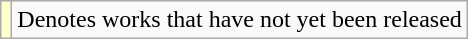<table class="wikitable">
<tr>
<td style="background:#FFFFCC;"></td>
<td>Denotes works that have not yet been released</td>
</tr>
</table>
